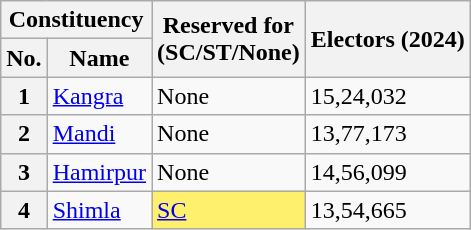<table class="wikitable sortable">
<tr>
<th scope=colgroup colspan="2">Constituency</th>
<th scope=col rowspan=2>Reserved for<br>(SC/ST/None)</th>
<th rowspan="2">Electors (2024)</th>
</tr>
<tr>
<th scope=col>No.</th>
<th scope=col>Name</th>
</tr>
<tr>
<th scope=row>1</th>
<td><a href='#'>Kangra</a></td>
<td>None</td>
<td>15,24,032</td>
</tr>
<tr>
<th scope=row>2</th>
<td><a href='#'>Mandi</a></td>
<td>None</td>
<td>13,77,173</td>
</tr>
<tr>
<th scope=row>3</th>
<td><a href='#'>Hamirpur</a></td>
<td>None</td>
<td>14,56,099</td>
</tr>
<tr>
<th scope=row>4</th>
<td><a href='#'>Shimla</a></td>
<td style="background:#fef06d;"><a href='#'>SC</a></td>
<td>13,54,665</td>
</tr>
</table>
